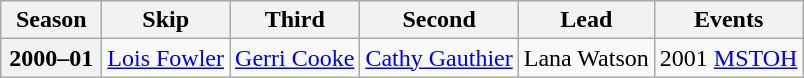<table class="wikitable">
<tr>
<th scope="col" width=60>Season</th>
<th scope="col">Skip</th>
<th scope="col">Third</th>
<th scope="col">Second</th>
<th scope="col">Lead</th>
<th scope="col">Events</th>
</tr>
<tr>
<th scope="row">2000–01</th>
<td><a href='#'>Lois Fowler</a></td>
<td><a href='#'>Gerri Cooke</a></td>
<td><a href='#'>Cathy Gauthier</a></td>
<td>Lana Watson</td>
<td>2001 <a href='#'>MSTOH</a></td>
</tr>
</table>
